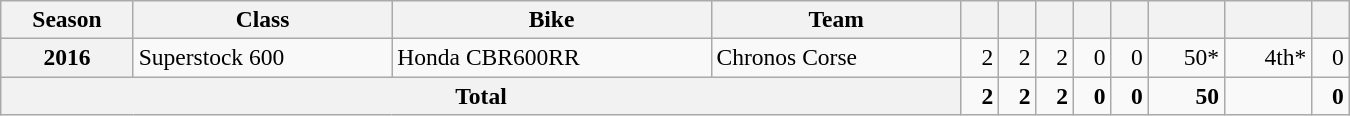<table class="wikitable" style="font-size:98%; text-align:right; width:900px;">
<tr>
<th>Season</th>
<th>Class</th>
<th>Bike</th>
<th>Team</th>
<th></th>
<th></th>
<th></th>
<th></th>
<th></th>
<th></th>
<th></th>
<th></th>
</tr>
<tr>
<th>2016</th>
<td align="left">Superstock 600</td>
<td align="left">Honda CBR600RR</td>
<td align="left">Chronos Corse</td>
<td>2</td>
<td>2</td>
<td>2</td>
<td>0</td>
<td>0</td>
<td>50*</td>
<td>4th*</td>
<td>0</td>
</tr>
<tr>
<th colspan=4>Total</th>
<td><strong>2</strong></td>
<td><strong>2</strong></td>
<td><strong>2</strong></td>
<td><strong>0</strong></td>
<td><strong>0</strong></td>
<td><strong>50</strong></td>
<td></td>
<td><strong>0</strong></td>
</tr>
</table>
